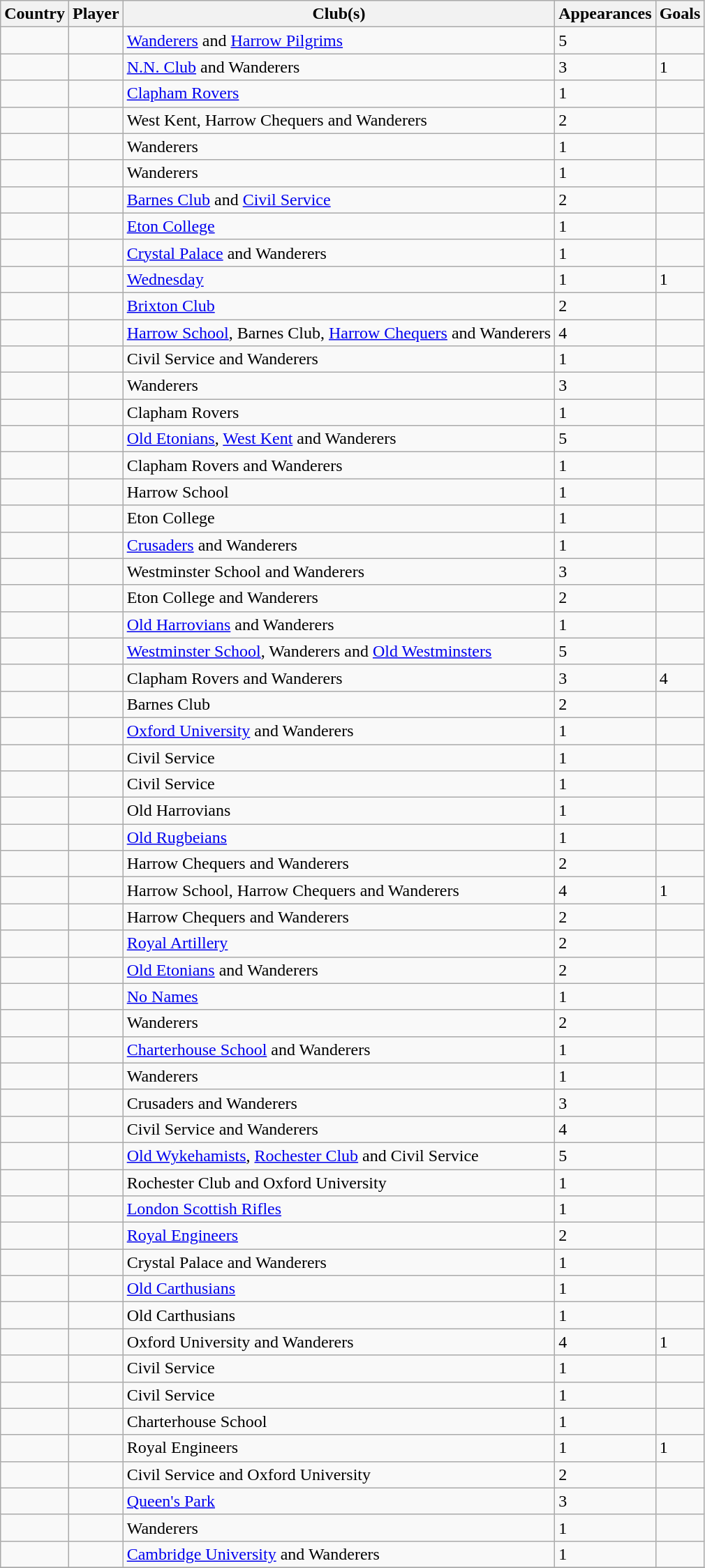<table class="wikitable sortable" border="1">
<tr>
<th>Country</th>
<th>Player</th>
<th>Club(s)</th>
<th>Appearances</th>
<th>Goals</th>
</tr>
<tr>
<td></td>
<td></td>
<td><a href='#'>Wanderers</a> and <a href='#'>Harrow Pilgrims</a></td>
<td>5</td>
<td></td>
</tr>
<tr>
<td></td>
<td></td>
<td><a href='#'>N.N. Club</a> and Wanderers</td>
<td>3</td>
<td>1</td>
</tr>
<tr>
<td></td>
<td></td>
<td><a href='#'>Clapham Rovers</a></td>
<td>1</td>
<td></td>
</tr>
<tr>
<td></td>
<td></td>
<td>West Kent, Harrow Chequers and Wanderers</td>
<td>2</td>
<td></td>
</tr>
<tr>
<td></td>
<td></td>
<td>Wanderers</td>
<td>1</td>
<td></td>
</tr>
<tr>
<td></td>
<td></td>
<td>Wanderers</td>
<td>1</td>
<td></td>
</tr>
<tr>
<td></td>
<td></td>
<td><a href='#'>Barnes Club</a> and <a href='#'>Civil Service</a></td>
<td>2</td>
<td></td>
</tr>
<tr>
<td></td>
<td></td>
<td><a href='#'>Eton College</a></td>
<td>1</td>
<td></td>
</tr>
<tr>
<td></td>
<td></td>
<td><a href='#'>Crystal Palace</a> and Wanderers</td>
<td>1</td>
<td></td>
</tr>
<tr>
<td></td>
<td></td>
<td><a href='#'>Wednesday</a></td>
<td>1</td>
<td>1</td>
</tr>
<tr>
<td></td>
<td></td>
<td><a href='#'>Brixton Club</a></td>
<td>2</td>
<td></td>
</tr>
<tr>
<td></td>
<td></td>
<td><a href='#'>Harrow School</a>, Barnes Club, <a href='#'>Harrow Chequers</a> and Wanderers</td>
<td>4</td>
<td></td>
</tr>
<tr>
<td></td>
<td></td>
<td>Civil Service and Wanderers</td>
<td>1</td>
<td></td>
</tr>
<tr>
<td></td>
<td></td>
<td>Wanderers</td>
<td>3</td>
<td></td>
</tr>
<tr>
<td></td>
<td></td>
<td>Clapham Rovers</td>
<td>1</td>
<td></td>
</tr>
<tr>
<td></td>
<td></td>
<td><a href='#'>Old Etonians</a>, <a href='#'>West Kent</a> and Wanderers</td>
<td>5</td>
<td></td>
</tr>
<tr>
<td></td>
<td></td>
<td>Clapham Rovers and Wanderers</td>
<td>1</td>
<td></td>
</tr>
<tr>
<td></td>
<td></td>
<td>Harrow School</td>
<td>1</td>
<td></td>
</tr>
<tr>
<td></td>
<td></td>
<td>Eton College</td>
<td>1</td>
<td></td>
</tr>
<tr>
<td></td>
<td></td>
<td><a href='#'>Crusaders</a> and Wanderers</td>
<td>1</td>
<td></td>
</tr>
<tr>
<td></td>
<td></td>
<td>Westminster School and Wanderers</td>
<td>3</td>
<td></td>
</tr>
<tr>
<td></td>
<td></td>
<td>Eton College and Wanderers</td>
<td>2</td>
<td></td>
</tr>
<tr>
<td></td>
<td></td>
<td><a href='#'>Old Harrovians</a> and Wanderers</td>
<td>1</td>
<td></td>
</tr>
<tr>
<td></td>
<td></td>
<td><a href='#'>Westminster School</a>, Wanderers and <a href='#'>Old Westminsters</a></td>
<td>5</td>
<td></td>
</tr>
<tr>
<td></td>
<td></td>
<td>Clapham Rovers and Wanderers</td>
<td>3</td>
<td>4</td>
</tr>
<tr>
<td></td>
<td></td>
<td>Barnes Club</td>
<td>2</td>
<td></td>
</tr>
<tr>
<td></td>
<td></td>
<td><a href='#'>Oxford University</a> and Wanderers</td>
<td>1</td>
<td></td>
</tr>
<tr>
<td></td>
<td></td>
<td>Civil Service</td>
<td>1</td>
<td></td>
</tr>
<tr>
<td></td>
<td></td>
<td>Civil Service</td>
<td>1</td>
<td></td>
</tr>
<tr>
<td></td>
<td></td>
<td>Old Harrovians</td>
<td>1</td>
<td></td>
</tr>
<tr>
<td></td>
<td></td>
<td><a href='#'>Old Rugbeians</a></td>
<td>1</td>
<td></td>
</tr>
<tr>
<td></td>
<td></td>
<td>Harrow Chequers and Wanderers</td>
<td>2</td>
<td></td>
</tr>
<tr>
<td></td>
<td></td>
<td>Harrow School, Harrow Chequers and Wanderers</td>
<td>4</td>
<td>1</td>
</tr>
<tr>
<td></td>
<td></td>
<td>Harrow Chequers and Wanderers</td>
<td>2</td>
<td></td>
</tr>
<tr>
<td></td>
<td></td>
<td><a href='#'>Royal Artillery</a></td>
<td>2</td>
<td></td>
</tr>
<tr>
<td></td>
<td></td>
<td><a href='#'>Old Etonians</a> and Wanderers</td>
<td>2</td>
<td></td>
</tr>
<tr>
<td></td>
<td></td>
<td><a href='#'>No Names</a></td>
<td>1</td>
<td></td>
</tr>
<tr>
<td></td>
<td></td>
<td>Wanderers</td>
<td>2</td>
<td></td>
</tr>
<tr>
<td></td>
<td></td>
<td><a href='#'>Charterhouse School</a> and Wanderers</td>
<td>1</td>
<td></td>
</tr>
<tr>
<td></td>
<td></td>
<td>Wanderers</td>
<td>1</td>
<td></td>
</tr>
<tr>
<td></td>
<td></td>
<td>Crusaders and Wanderers</td>
<td>3</td>
<td></td>
</tr>
<tr>
<td></td>
<td></td>
<td>Civil Service and Wanderers</td>
<td>4</td>
<td></td>
</tr>
<tr>
<td></td>
<td></td>
<td><a href='#'>Old Wykehamists</a>, <a href='#'>Rochester Club</a> and Civil Service</td>
<td>5</td>
<td></td>
</tr>
<tr>
<td></td>
<td></td>
<td>Rochester Club and Oxford University</td>
<td>1</td>
<td></td>
</tr>
<tr>
<td></td>
<td></td>
<td><a href='#'>London Scottish Rifles</a></td>
<td>1</td>
<td></td>
</tr>
<tr>
<td></td>
<td></td>
<td><a href='#'>Royal Engineers</a></td>
<td>2</td>
<td></td>
</tr>
<tr>
<td></td>
<td></td>
<td>Crystal Palace and Wanderers</td>
<td>1</td>
<td></td>
</tr>
<tr>
<td></td>
<td></td>
<td><a href='#'>Old Carthusians</a></td>
<td>1</td>
<td></td>
</tr>
<tr>
<td></td>
<td></td>
<td>Old Carthusians</td>
<td>1</td>
<td></td>
</tr>
<tr>
<td></td>
<td></td>
<td>Oxford University and Wanderers</td>
<td>4</td>
<td>1</td>
</tr>
<tr>
<td></td>
<td></td>
<td>Civil Service</td>
<td>1</td>
<td></td>
</tr>
<tr>
<td></td>
<td></td>
<td>Civil Service</td>
<td>1</td>
<td></td>
</tr>
<tr>
<td></td>
<td></td>
<td>Charterhouse School</td>
<td>1</td>
<td></td>
</tr>
<tr>
<td></td>
<td></td>
<td>Royal Engineers</td>
<td>1</td>
<td>1</td>
</tr>
<tr>
<td></td>
<td></td>
<td>Civil Service and Oxford University</td>
<td>2</td>
<td></td>
</tr>
<tr>
<td></td>
<td></td>
<td><a href='#'>Queen's Park</a></td>
<td>3</td>
<td></td>
</tr>
<tr>
<td></td>
<td></td>
<td>Wanderers</td>
<td>1</td>
<td></td>
</tr>
<tr>
<td></td>
<td></td>
<td><a href='#'>Cambridge University</a> and Wanderers</td>
<td>1</td>
<td></td>
</tr>
<tr>
</tr>
</table>
